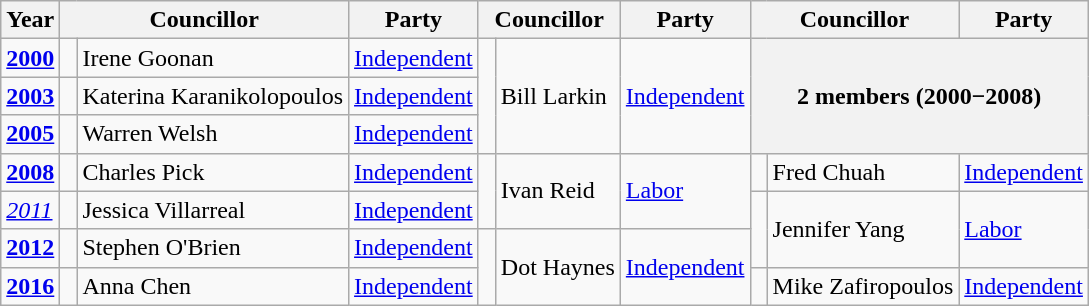<table class="wikitable">
<tr>
<th>Year</th>
<th colspan="2">Councillor</th>
<th>Party</th>
<th colspan="2">Councillor</th>
<th>Party</th>
<th colspan="2">Councillor</th>
<th>Party</th>
</tr>
<tr>
<td><strong><a href='#'>2000</a></strong></td>
<td rowspan="1" width="1px" > </td>
<td rowspan="1">Irene Goonan</td>
<td rowspan="1"><a href='#'>Independent</a></td>
<td rowspan="3" width="1px" > </td>
<td rowspan="3">Bill Larkin</td>
<td rowspan="3"><a href='#'>Independent</a></td>
<th colspan=3; rowspan=3>2 members (2000−2008)</th>
</tr>
<tr>
<td><strong><a href='#'>2003</a></strong></td>
<td rowspan="1" width="1px" > </td>
<td rowspan="1">Katerina Karanikolopoulos</td>
<td rowspan="1"><a href='#'>Independent</a></td>
</tr>
<tr>
<td><strong><a href='#'>2005</a></strong></td>
<td rowspan="1" width="1px" > </td>
<td rowspan="1">Warren Welsh</td>
<td rowspan="1"><a href='#'>Independent</a></td>
</tr>
<tr>
<td><strong><a href='#'>2008</a></strong></td>
<td rowspan="1" width="1px" > </td>
<td rowspan="1">Charles Pick</td>
<td rowspan="1"><a href='#'>Independent</a></td>
<td rowspan="2" width="1px" > </td>
<td rowspan="2">Ivan Reid</td>
<td rowspan="2"><a href='#'>Labor</a></td>
<td rowspan="1" width="1px" > </td>
<td rowspan="1">Fred Chuah</td>
<td rowspan="1"><a href='#'>Independent</a></td>
</tr>
<tr>
<td><em><a href='#'>2011</a></em></td>
<td rowspan="1" width="1px" > </td>
<td rowspan="1">Jessica Villarreal</td>
<td rowspan="1"><a href='#'>Independent</a></td>
<td rowspan="2" width="1px" > </td>
<td rowspan="2">Jennifer Yang</td>
<td rowspan="2"><a href='#'>Labor</a></td>
</tr>
<tr>
<td><strong><a href='#'>2012</a></strong></td>
<td rowspan="1" width="1px" > </td>
<td rowspan="1">Stephen O'Brien</td>
<td rowspan="1"><a href='#'>Independent</a></td>
<td rowspan="2" width="1px" > </td>
<td rowspan="2">Dot Haynes</td>
<td rowspan="2"><a href='#'>Independent</a></td>
</tr>
<tr>
<td><strong><a href='#'>2016</a></strong></td>
<td rowspan="1" width="1px" > </td>
<td rowspan="1">Anna Chen</td>
<td rowspan="1"><a href='#'>Independent</a></td>
<td rowspan="1" width="1px" > </td>
<td rowspan="1">Mike Zafiropoulos</td>
<td rowspan="1"><a href='#'>Independent</a></td>
</tr>
</table>
